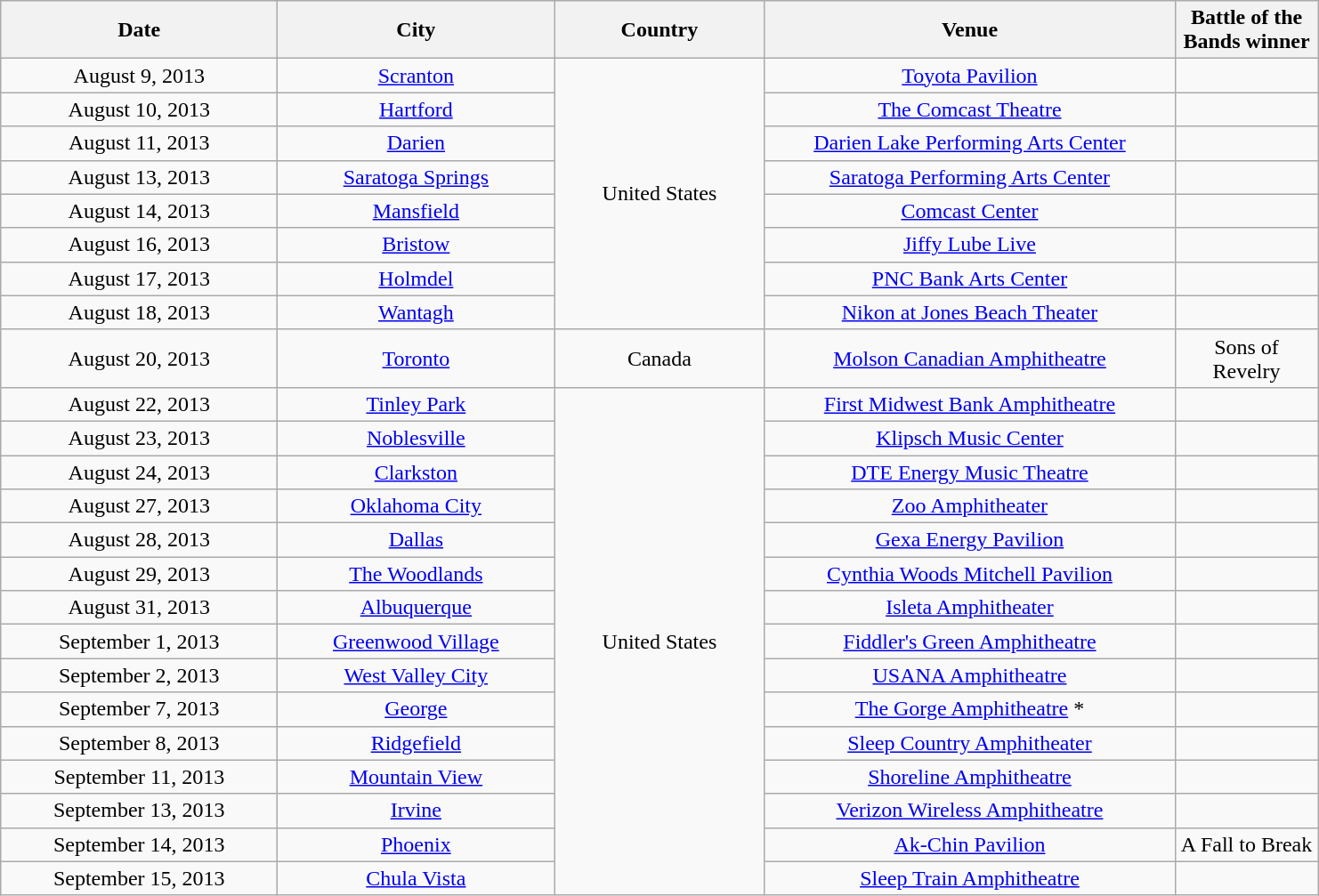<table class="wikitable" style="text-align:center;">
<tr>
<th style="width:200px;">Date</th>
<th style="width:200px;">City</th>
<th style="width:150px;">Country</th>
<th style="width:300px;">Venue</th>
<th style="width:100px;">Battle of the Bands winner</th>
</tr>
<tr>
<td>August 9, 2013</td>
<td><a href='#'>Scranton</a></td>
<td rowspan="8">United States</td>
<td><a href='#'>Toyota Pavilion</a></td>
<td></td>
</tr>
<tr>
<td>August 10, 2013</td>
<td><a href='#'>Hartford</a></td>
<td><a href='#'>The Comcast Theatre</a></td>
<td></td>
</tr>
<tr>
<td>August 11, 2013</td>
<td><a href='#'>Darien</a></td>
<td><a href='#'>Darien Lake Performing Arts Center</a></td>
<td></td>
</tr>
<tr>
<td>August 13, 2013</td>
<td><a href='#'>Saratoga Springs</a></td>
<td><a href='#'>Saratoga Performing Arts Center</a></td>
<td></td>
</tr>
<tr>
<td>August 14, 2013</td>
<td><a href='#'>Mansfield</a></td>
<td><a href='#'>Comcast Center</a></td>
<td></td>
</tr>
<tr>
<td>August 16, 2013</td>
<td><a href='#'>Bristow</a></td>
<td><a href='#'>Jiffy Lube Live</a></td>
<td></td>
</tr>
<tr>
<td>August 17, 2013</td>
<td><a href='#'>Holmdel</a></td>
<td><a href='#'>PNC Bank Arts Center</a></td>
<td></td>
</tr>
<tr>
<td>August 18, 2013</td>
<td><a href='#'>Wantagh</a></td>
<td><a href='#'>Nikon at Jones Beach Theater</a></td>
<td></td>
</tr>
<tr>
<td>August 20, 2013</td>
<td><a href='#'>Toronto</a></td>
<td>Canada</td>
<td><a href='#'>Molson Canadian Amphitheatre</a></td>
<td>Sons of Revelry</td>
</tr>
<tr>
<td>August 22, 2013</td>
<td><a href='#'>Tinley Park</a></td>
<td rowspan="15">United States</td>
<td><a href='#'>First Midwest Bank Amphitheatre</a></td>
<td></td>
</tr>
<tr>
<td>August 23, 2013</td>
<td><a href='#'>Noblesville</a></td>
<td><a href='#'>Klipsch Music Center</a></td>
<td></td>
</tr>
<tr>
<td>August 24, 2013</td>
<td><a href='#'>Clarkston</a></td>
<td><a href='#'>DTE Energy Music Theatre</a></td>
<td></td>
</tr>
<tr>
<td>August 27, 2013</td>
<td><a href='#'>Oklahoma City</a></td>
<td><a href='#'>Zoo Amphitheater</a></td>
<td></td>
</tr>
<tr>
<td>August 28, 2013</td>
<td><a href='#'>Dallas</a></td>
<td><a href='#'>Gexa Energy Pavilion</a></td>
<td></td>
</tr>
<tr>
<td>August 29, 2013</td>
<td><a href='#'>The Woodlands</a></td>
<td><a href='#'>Cynthia Woods Mitchell Pavilion</a></td>
<td></td>
</tr>
<tr>
<td>August 31, 2013</td>
<td><a href='#'>Albuquerque</a></td>
<td><a href='#'>Isleta Amphitheater</a></td>
<td></td>
</tr>
<tr>
<td>September 1, 2013</td>
<td><a href='#'>Greenwood Village</a></td>
<td><a href='#'>Fiddler's Green Amphitheatre</a></td>
<td></td>
</tr>
<tr>
<td>September 2, 2013</td>
<td><a href='#'>West Valley City</a></td>
<td><a href='#'>USANA Amphitheatre</a></td>
<td></td>
</tr>
<tr>
<td>September 7, 2013</td>
<td><a href='#'>George</a></td>
<td><a href='#'>The Gorge Amphitheatre</a> *</td>
<td></td>
</tr>
<tr>
<td>September 8, 2013</td>
<td><a href='#'>Ridgefield</a></td>
<td><a href='#'>Sleep Country Amphitheater</a></td>
<td></td>
</tr>
<tr>
<td>September 11, 2013</td>
<td><a href='#'>Mountain View</a></td>
<td><a href='#'>Shoreline Amphitheatre</a></td>
<td></td>
</tr>
<tr>
<td>September 13, 2013</td>
<td><a href='#'>Irvine</a></td>
<td><a href='#'>Verizon Wireless Amphitheatre</a></td>
<td></td>
</tr>
<tr>
<td>September 14, 2013</td>
<td><a href='#'>Phoenix</a></td>
<td><a href='#'>Ak-Chin Pavilion</a></td>
<td>A Fall to Break</td>
</tr>
<tr>
<td>September 15, 2013</td>
<td><a href='#'>Chula Vista</a></td>
<td><a href='#'>Sleep Train Amphitheatre</a></td>
<td></td>
</tr>
</table>
